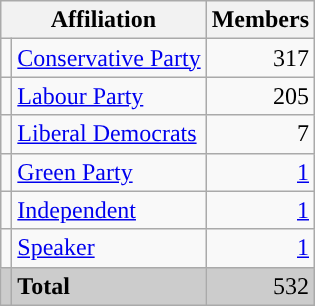<table class="wikitable">
<tr>
<th colspan="2">Affiliation</th>
<th>Members</th>
</tr>
<tr>
<td></td>
<td><a href='#'>Conservative Party</a></td>
<td style="text-align:right;">317</td>
</tr>
<tr>
<td></td>
<td><a href='#'>Labour Party</a></td>
<td style="text-align:right;">205</td>
</tr>
<tr>
<td></td>
<td><a href='#'>Liberal Democrats</a></td>
<td style="text-align:right;">7</td>
</tr>
<tr>
<td></td>
<td><a href='#'>Green Party</a></td>
<td style="text-align:right;"><a href='#'>1</a></td>
</tr>
<tr>
<td></td>
<td><a href='#'>Independent</a></td>
<td style="text-align:right;"><a href='#'>1</a></td>
</tr>
<tr>
<td></td>
<td><a href='#'>Speaker</a></td>
<td style="text-align:right;"><a href='#'>1</a></td>
</tr>
<tr style="background:#ccc;">
<td></td>
<td><strong>Total</strong></td>
<td style="text-align:right;">532</td>
</tr>
</table>
